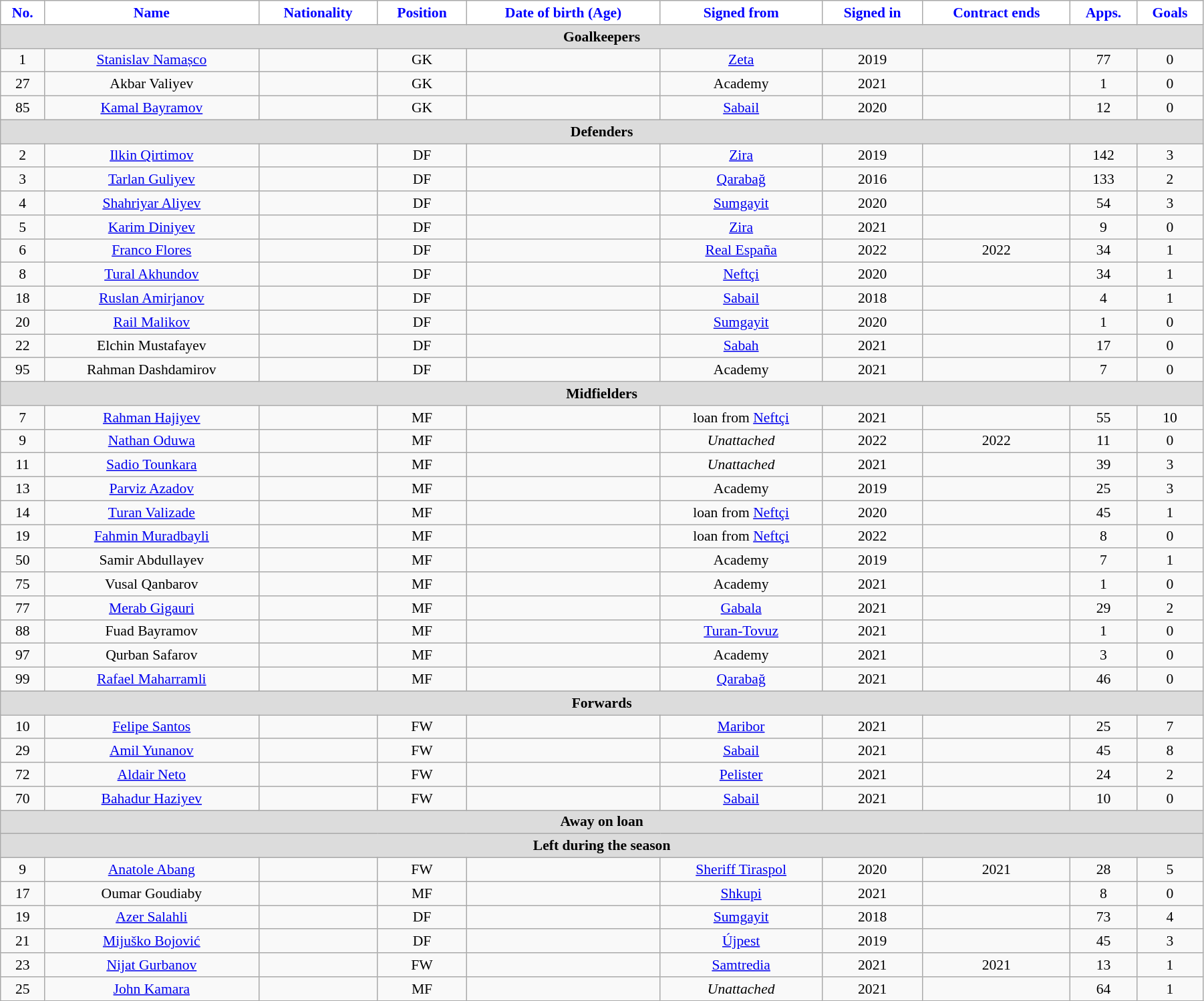<table class="wikitable"  style="text-align:center; font-size:90%; width:95%;">
<tr>
<th style="background:white; color:blue; text-align:center;">No.</th>
<th style="background:white; color:blue; text-align:center;">Name</th>
<th style="background:white; color:blue; text-align:center;">Nationality</th>
<th style="background:white; color:blue; text-align:center;">Position</th>
<th style="background:white; color:blue; text-align:center;">Date of birth (Age)</th>
<th style="background:white; color:blue; text-align:center;">Signed from</th>
<th style="background:white; color:blue; text-align:center;">Signed in</th>
<th style="background:white; color:blue; text-align:center;">Contract ends</th>
<th style="background:white; color:blue; text-align:center;">Apps.</th>
<th style="background:white; color:blue; text-align:center;">Goals</th>
</tr>
<tr>
<th colspan="11"  style="background:#dcdcdc; text-align:center;">Goalkeepers</th>
</tr>
<tr>
<td>1</td>
<td><a href='#'>Stanislav Namașco</a></td>
<td></td>
<td>GK</td>
<td></td>
<td><a href='#'>Zeta</a></td>
<td>2019</td>
<td></td>
<td>77</td>
<td>0</td>
</tr>
<tr>
<td>27</td>
<td>Akbar Valiyev</td>
<td></td>
<td>GK</td>
<td></td>
<td>Academy</td>
<td>2021</td>
<td></td>
<td>1</td>
<td>0</td>
</tr>
<tr>
<td>85</td>
<td><a href='#'>Kamal Bayramov</a></td>
<td></td>
<td>GK</td>
<td></td>
<td><a href='#'>Sabail</a></td>
<td>2020</td>
<td></td>
<td>12</td>
<td>0</td>
</tr>
<tr>
<th colspan="11"  style="background:#dcdcdc; text-align:center;">Defenders</th>
</tr>
<tr>
<td>2</td>
<td><a href='#'>Ilkin Qirtimov</a></td>
<td></td>
<td>DF</td>
<td></td>
<td><a href='#'>Zira</a></td>
<td>2019</td>
<td></td>
<td>142</td>
<td>3</td>
</tr>
<tr>
<td>3</td>
<td><a href='#'>Tarlan Guliyev</a></td>
<td></td>
<td>DF</td>
<td></td>
<td><a href='#'>Qarabağ</a></td>
<td>2016</td>
<td></td>
<td>133</td>
<td>2</td>
</tr>
<tr>
<td>4</td>
<td><a href='#'>Shahriyar Aliyev</a></td>
<td></td>
<td>DF</td>
<td></td>
<td><a href='#'>Sumgayit</a></td>
<td>2020</td>
<td></td>
<td>54</td>
<td>3</td>
</tr>
<tr>
<td>5</td>
<td><a href='#'>Karim Diniyev</a></td>
<td></td>
<td>DF</td>
<td></td>
<td><a href='#'>Zira</a></td>
<td>2021</td>
<td></td>
<td>9</td>
<td>0</td>
</tr>
<tr>
<td>6</td>
<td><a href='#'>Franco Flores</a></td>
<td></td>
<td>DF</td>
<td></td>
<td><a href='#'>Real España</a></td>
<td>2022</td>
<td>2022</td>
<td>34</td>
<td>1</td>
</tr>
<tr>
<td>8</td>
<td><a href='#'>Tural Akhundov</a></td>
<td></td>
<td>DF</td>
<td></td>
<td><a href='#'>Neftçi</a></td>
<td>2020</td>
<td></td>
<td>34</td>
<td>1</td>
</tr>
<tr>
<td>18</td>
<td><a href='#'>Ruslan Amirjanov</a></td>
<td></td>
<td>DF</td>
<td></td>
<td><a href='#'>Sabail</a></td>
<td>2018</td>
<td></td>
<td>4</td>
<td>1</td>
</tr>
<tr>
<td>20</td>
<td><a href='#'>Rail Malikov</a></td>
<td></td>
<td>DF</td>
<td></td>
<td><a href='#'>Sumgayit</a></td>
<td>2020</td>
<td></td>
<td>1</td>
<td>0</td>
</tr>
<tr>
<td>22</td>
<td>Elchin Mustafayev</td>
<td></td>
<td>DF</td>
<td></td>
<td><a href='#'>Sabah</a></td>
<td>2021</td>
<td></td>
<td>17</td>
<td>0</td>
</tr>
<tr>
<td>95</td>
<td>Rahman Dashdamirov</td>
<td></td>
<td>DF</td>
<td></td>
<td>Academy</td>
<td>2021</td>
<td></td>
<td>7</td>
<td>0</td>
</tr>
<tr>
<th colspan="11"  style="background:#dcdcdc; text-align:center;">Midfielders</th>
</tr>
<tr>
<td>7</td>
<td><a href='#'>Rahman Hajiyev</a></td>
<td></td>
<td>MF</td>
<td></td>
<td>loan from <a href='#'>Neftçi</a></td>
<td>2021</td>
<td></td>
<td>55</td>
<td>10</td>
</tr>
<tr>
<td>9</td>
<td><a href='#'>Nathan Oduwa</a></td>
<td></td>
<td>MF</td>
<td></td>
<td><em>Unattached</em></td>
<td>2022</td>
<td>2022</td>
<td>11</td>
<td>0</td>
</tr>
<tr>
<td>11</td>
<td><a href='#'>Sadio Tounkara</a></td>
<td></td>
<td>MF</td>
<td></td>
<td><em>Unattached</em></td>
<td>2021</td>
<td></td>
<td>39</td>
<td>3</td>
</tr>
<tr>
<td>13</td>
<td><a href='#'>Parviz Azadov</a></td>
<td></td>
<td>MF</td>
<td></td>
<td>Academy</td>
<td>2019</td>
<td></td>
<td>25</td>
<td>3</td>
</tr>
<tr>
<td>14</td>
<td><a href='#'>Turan Valizade</a></td>
<td></td>
<td>MF</td>
<td></td>
<td>loan from <a href='#'>Neftçi</a></td>
<td>2020</td>
<td></td>
<td>45</td>
<td>1</td>
</tr>
<tr>
<td>19</td>
<td><a href='#'>Fahmin Muradbayli</a></td>
<td></td>
<td>MF</td>
<td></td>
<td>loan from <a href='#'>Neftçi</a></td>
<td>2022</td>
<td></td>
<td>8</td>
<td>0</td>
</tr>
<tr>
<td>50</td>
<td>Samir Abdullayev</td>
<td></td>
<td>MF</td>
<td></td>
<td>Academy</td>
<td>2019</td>
<td></td>
<td>7</td>
<td>1</td>
</tr>
<tr>
<td>75</td>
<td>Vusal Qanbarov</td>
<td></td>
<td>MF</td>
<td></td>
<td>Academy</td>
<td>2021</td>
<td></td>
<td>1</td>
<td>0</td>
</tr>
<tr>
<td>77</td>
<td><a href='#'>Merab Gigauri</a></td>
<td></td>
<td>MF</td>
<td></td>
<td><a href='#'>Gabala</a></td>
<td>2021</td>
<td></td>
<td>29</td>
<td>2</td>
</tr>
<tr>
<td>88</td>
<td>Fuad Bayramov</td>
<td></td>
<td>MF</td>
<td></td>
<td><a href='#'>Turan-Tovuz</a></td>
<td>2021</td>
<td></td>
<td>1</td>
<td>0</td>
</tr>
<tr>
<td>97</td>
<td>Qurban Safarov</td>
<td></td>
<td>MF</td>
<td></td>
<td>Academy</td>
<td>2021</td>
<td></td>
<td>3</td>
<td>0</td>
</tr>
<tr>
<td>99</td>
<td><a href='#'>Rafael Maharramli</a></td>
<td></td>
<td>MF</td>
<td></td>
<td><a href='#'>Qarabağ</a></td>
<td>2021</td>
<td></td>
<td>46</td>
<td>0</td>
</tr>
<tr>
<th colspan="11"  style="background:#dcdcdc; text-align:center;">Forwards</th>
</tr>
<tr>
<td>10</td>
<td><a href='#'>Felipe Santos</a></td>
<td></td>
<td>FW</td>
<td></td>
<td><a href='#'>Maribor</a></td>
<td>2021</td>
<td></td>
<td>25</td>
<td>7</td>
</tr>
<tr>
<td>29</td>
<td><a href='#'>Amil Yunanov</a></td>
<td></td>
<td>FW</td>
<td></td>
<td><a href='#'>Sabail</a></td>
<td>2021</td>
<td></td>
<td>45</td>
<td>8</td>
</tr>
<tr>
<td>72</td>
<td><a href='#'>Aldair Neto</a></td>
<td></td>
<td>FW</td>
<td></td>
<td><a href='#'>Pelister</a></td>
<td>2021</td>
<td></td>
<td>24</td>
<td>2</td>
</tr>
<tr>
<td>70</td>
<td><a href='#'>Bahadur Haziyev</a></td>
<td></td>
<td>FW</td>
<td></td>
<td><a href='#'>Sabail</a></td>
<td>2021</td>
<td></td>
<td>10</td>
<td>0</td>
</tr>
<tr>
<th colspan="11"  style="background:#dcdcdc; text-align:center;">Away on loan</th>
</tr>
<tr>
<th colspan="11"  style="background:#dcdcdc; text-align:center;">Left during the season</th>
</tr>
<tr>
<td>9</td>
<td><a href='#'>Anatole Abang</a></td>
<td></td>
<td>FW</td>
<td></td>
<td><a href='#'>Sheriff Tiraspol</a></td>
<td>2020</td>
<td>2021</td>
<td>28</td>
<td>5</td>
</tr>
<tr>
<td>17</td>
<td>Oumar Goudiaby</td>
<td></td>
<td>MF</td>
<td></td>
<td><a href='#'>Shkupi</a></td>
<td>2021</td>
<td></td>
<td>8</td>
<td>0</td>
</tr>
<tr>
<td>19</td>
<td><a href='#'>Azer Salahli</a></td>
<td></td>
<td>DF</td>
<td></td>
<td><a href='#'>Sumgayit</a></td>
<td>2018</td>
<td></td>
<td>73</td>
<td>4</td>
</tr>
<tr>
<td>21</td>
<td><a href='#'>Mijuško Bojović</a></td>
<td></td>
<td>DF</td>
<td></td>
<td><a href='#'>Újpest</a></td>
<td>2019</td>
<td></td>
<td>45</td>
<td>3</td>
</tr>
<tr>
<td>23</td>
<td><a href='#'>Nijat Gurbanov</a></td>
<td></td>
<td>FW</td>
<td></td>
<td><a href='#'>Samtredia</a></td>
<td>2021</td>
<td>2021</td>
<td>13</td>
<td>1</td>
</tr>
<tr>
<td>25</td>
<td><a href='#'>John Kamara</a></td>
<td></td>
<td>MF</td>
<td></td>
<td><em>Unattached</em></td>
<td>2021</td>
<td></td>
<td>64</td>
<td>1</td>
</tr>
</table>
